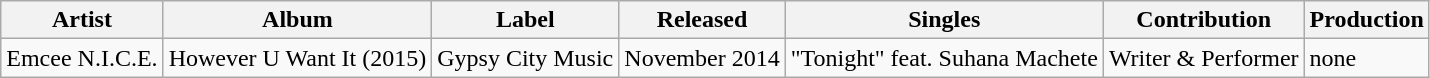<table class="wikitable">
<tr>
<th>Artist</th>
<th>Album</th>
<th>Label</th>
<th>Released</th>
<th>Singles</th>
<th>Contribution</th>
<th>Production</th>
</tr>
<tr>
<td>Emcee N.I.C.E.</td>
<td>However U Want It (2015)</td>
<td>Gypsy City Music</td>
<td>November 2014</td>
<td>"Tonight" feat. Suhana Machete</td>
<td>Writer & Performer</td>
<td>none</td>
</tr>
</table>
